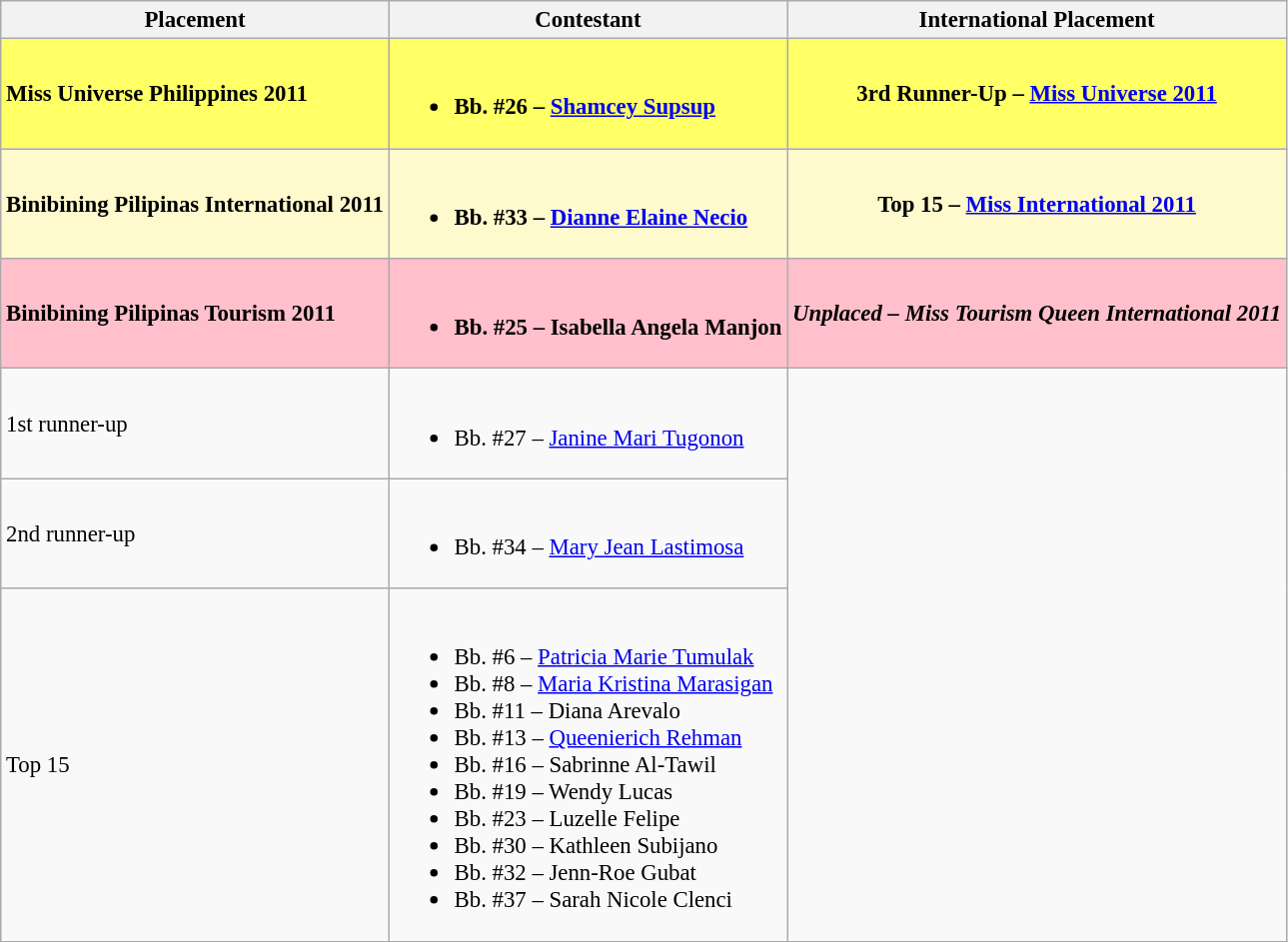<table class="wikitable sortable" style="font-size: 95%;">
<tr>
<th>Placement</th>
<th>Contestant</th>
<th>International Placement</th>
</tr>
<tr>
<td style="background:#FFFF66;"><strong>Miss Universe Philippines 2011</strong></td>
<td style="background:#FFFF66;"><br><ul><li><strong>Bb. #26 – <a href='#'>Shamcey Supsup</a></strong></li></ul></td>
<th style="background:#FFFF66;"><strong>3rd Runner-Up – <a href='#'>Miss Universe 2011</a></strong></th>
</tr>
<tr>
<td style="background:#FFFACD;"><strong>Binibining Pilipinas International 2011 </strong></td>
<td style="background:#FFFACD;"><br><ul><li><strong>Bb. #33 – <a href='#'>Dianne Elaine Necio</a></strong></li></ul></td>
<th style="background:#FFFACD;"><strong>Top 15 – <a href='#'>Miss International 2011</a></strong></th>
</tr>
<tr>
<td style="background:pink;"><strong>Binibining Pilipinas Tourism 2011 </strong></td>
<td style="background:pink;"><br><ul><li><strong>Bb. #25 – Isabella Angela Manjon </strong></li></ul></td>
<th style="background:pink;"><em>Unplaced – Miss Tourism Queen International 2011</em></th>
</tr>
<tr>
<td>1st runner-up</td>
<td><br><ul><li>Bb. #27 – <a href='#'>Janine Mari Tugonon</a></li></ul></td>
</tr>
<tr>
<td>2nd runner-up</td>
<td><br><ul><li>Bb. #34 – <a href='#'>Mary Jean Lastimosa</a></li></ul></td>
</tr>
<tr>
<td>Top 15</td>
<td><br><ul><li>Bb. #6 – <a href='#'>Patricia Marie Tumulak</a></li><li>Bb. #8 – <a href='#'>Maria Kristina Marasigan</a></li><li>Bb. #11 – Diana Arevalo</li><li>Bb. #13 – <a href='#'>Queenierich Rehman</a></li><li>Bb. #16 – Sabrinne Al-Tawil</li><li>Bb. #19 – Wendy Lucas</li><li>Bb. #23 – Luzelle Felipe</li><li>Bb. #30 – Kathleen Subijano</li><li>Bb. #32 – Jenn-Roe Gubat</li><li>Bb. #37 – Sarah Nicole Clenci</li></ul></td>
</tr>
</table>
